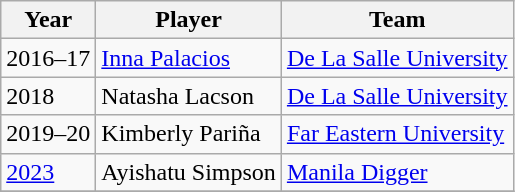<table class="wikitable">
<tr>
<th>Year</th>
<th>Player</th>
<th>Team</th>
</tr>
<tr>
<td>2016–17</td>
<td> <a href='#'>Inna Palacios</a></td>
<td><a href='#'>De La Salle University</a></td>
</tr>
<tr>
<td>2018</td>
<td> Natasha Lacson</td>
<td><a href='#'>De La Salle University</a></td>
</tr>
<tr>
<td>2019–20</td>
<td> Kimberly Pariña</td>
<td><a href='#'>Far Eastern University</a></td>
</tr>
<tr>
<td><a href='#'>2023</a></td>
<td> Ayishatu Simpson</td>
<td><a href='#'>Manila Digger</a></td>
</tr>
<tr>
</tr>
</table>
